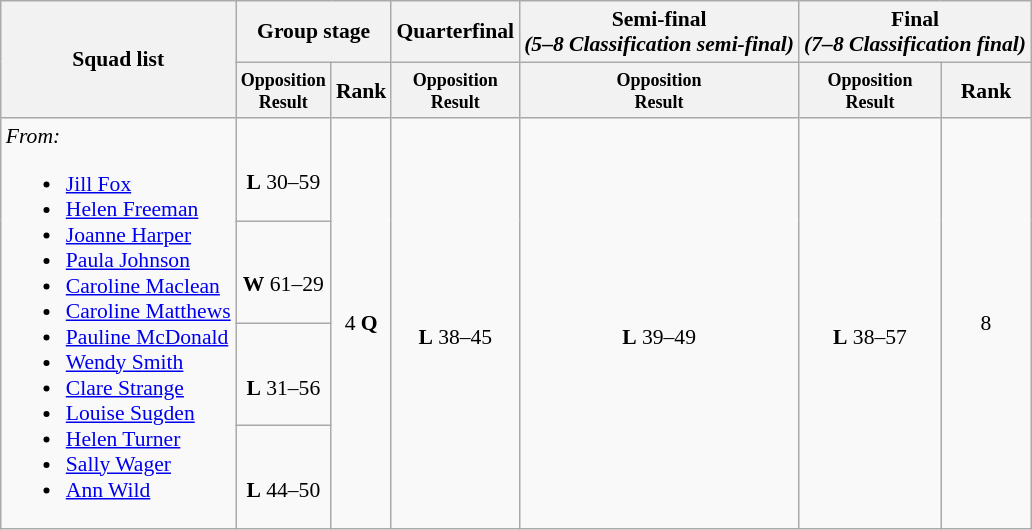<table class=wikitable style="font-size:90%">
<tr>
<th rowspan="2">Squad list</th>
<th colspan="2">Group stage</th>
<th>Quarterfinal</th>
<th>Semi-final<br><em>(5–8 Classification semi-final)</em></th>
<th colspan="2">Final<br><em>(7–8 Classification final)</em></th>
</tr>
<tr>
<th style="line-height:1em"><small>Opposition<br>Result</small></th>
<th>Rank</th>
<th style="line-height:1em"><small>Opposition<br>Result</small></th>
<th style="line-height:1em"><small>Opposition<br>Result</small></th>
<th style="line-height:1em"><small>Opposition<br>Result</small></th>
<th>Rank</th>
</tr>
<tr>
<td rowspan="4"><em>From:</em><br><ul><li><a href='#'>Jill Fox</a></li><li><a href='#'>Helen Freeman</a></li><li><a href='#'>Joanne Harper</a></li><li><a href='#'>Paula Johnson</a></li><li><a href='#'>Caroline Maclean</a></li><li><a href='#'>Caroline Matthews</a></li><li><a href='#'>Pauline McDonald</a></li><li><a href='#'>Wendy Smith</a></li><li><a href='#'>Clare Strange</a></li><li><a href='#'>Louise Sugden</a></li><li><a href='#'>Helen Turner</a></li><li><a href='#'>Sally Wager</a></li><li><a href='#'>Ann Wild</a></li></ul></td>
<td align="center"><br> <strong>L</strong> 30–59</td>
<td rowspan="4" align="center">4 <strong>Q</strong></td>
<td rowspan="4" align="center"> <br> <strong>L</strong> 38–45</td>
<td rowspan="4" align="center"><em></em> <br> <strong>L</strong> 39–49</td>
<td rowspan="4" align="center"><em></em> <br> <strong>L</strong> 38–57</td>
<td rowspan="4" align="center">8</td>
</tr>
<tr>
<td align="center"><br><strong>W</strong> 61–29</td>
</tr>
<tr>
<td align="center"><br> <strong>L</strong> 31–56</td>
</tr>
<tr>
<td align="center"><br> <strong>L</strong> 44–50</td>
</tr>
</table>
